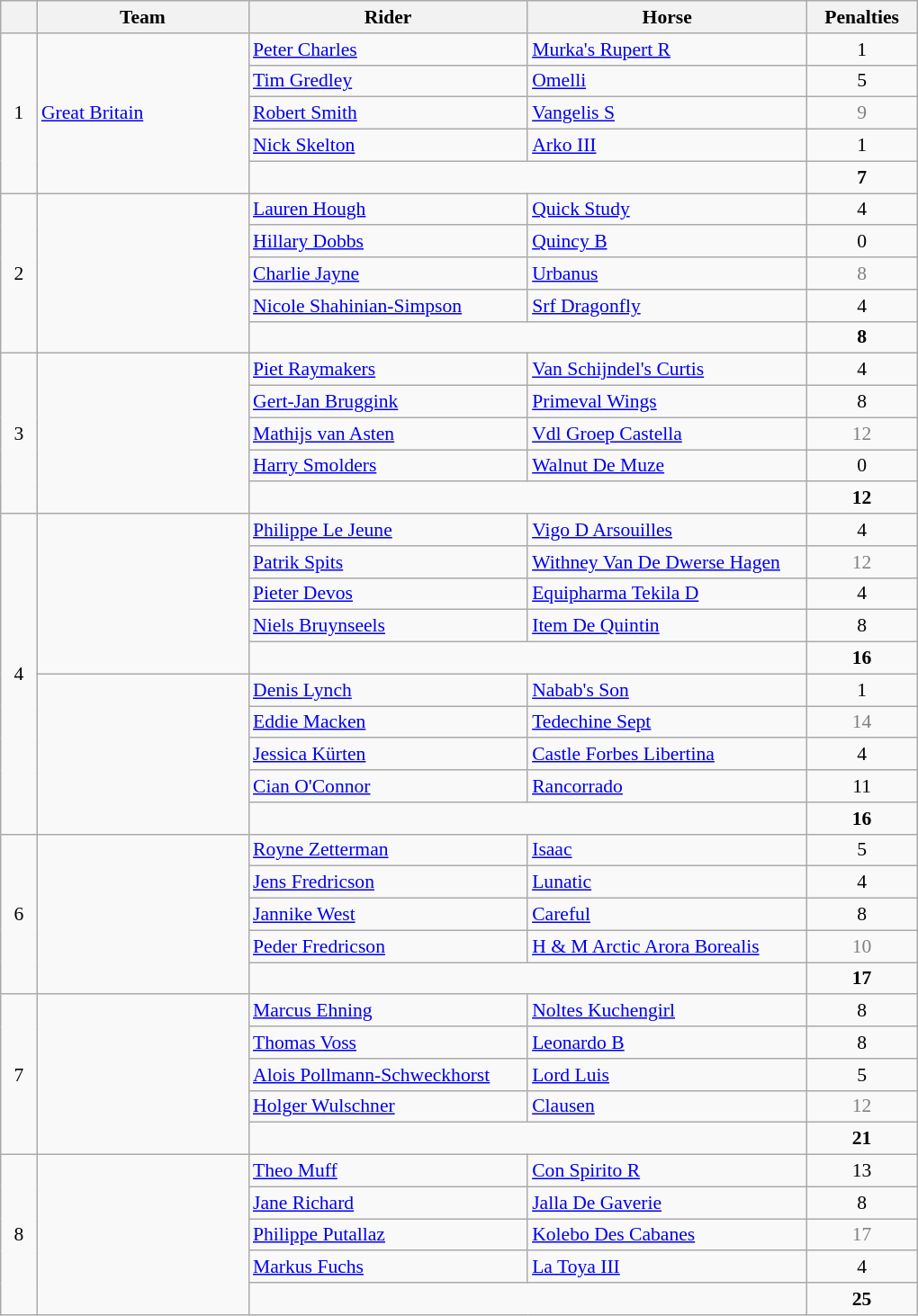<table class="wikitable" style="font-size: 90%">
<tr>
<th width=20></th>
<th width=150>Team</th>
<th width=200>Rider</th>
<th width=200>Horse</th>
<th width=75>Penalties</th>
</tr>
<tr>
<td rowspan=5 align=center>1</td>
<td rowspan=5> <a href='#'>Great Britain</a></td>
<td><a href='#'>Peter Charles</a></td>
<td><a href='#'>Murka's Rupert R</a></td>
<td align=center>1</td>
</tr>
<tr>
<td><a href='#'>Tim Gredley</a></td>
<td><a href='#'>Omelli</a></td>
<td align=center>5</td>
</tr>
<tr>
<td><a href='#'>Robert Smith</a></td>
<td><a href='#'>Vangelis S</a></td>
<td align=center style=color:gray>9</td>
</tr>
<tr>
<td><a href='#'>Nick Skelton</a></td>
<td><a href='#'>Arko III</a></td>
<td align=center>1</td>
</tr>
<tr>
<td colspan=2></td>
<td align=center><strong>7</strong></td>
</tr>
<tr>
<td rowspan=5 align=center>2</td>
<td rowspan=5></td>
<td><a href='#'>Lauren Hough</a></td>
<td><a href='#'>Quick Study</a></td>
<td align=center>4</td>
</tr>
<tr>
<td><a href='#'>Hillary Dobbs</a></td>
<td><a href='#'>Quincy B</a></td>
<td align=center>0</td>
</tr>
<tr>
<td><a href='#'>Charlie Jayne</a></td>
<td><a href='#'>Urbanus</a></td>
<td align=center style=color:gray>8</td>
</tr>
<tr>
<td><a href='#'>Nicole Shahinian-Simpson</a></td>
<td><a href='#'>Srf Dragonfly</a></td>
<td align=center>4</td>
</tr>
<tr>
<td colspan=2></td>
<td align=center><strong>8</strong></td>
</tr>
<tr>
<td rowspan=5 align=center>3</td>
<td rowspan=5></td>
<td><a href='#'>Piet Raymakers</a></td>
<td><a href='#'>Van Schijndel's Curtis</a></td>
<td align=center>4</td>
</tr>
<tr>
<td><a href='#'>Gert-Jan Bruggink</a></td>
<td><a href='#'>Primeval Wings</a></td>
<td align=center>8</td>
</tr>
<tr>
<td><a href='#'>Mathijs van Asten</a></td>
<td><a href='#'>Vdl Groep Castella</a></td>
<td align=center style=color:gray>12</td>
</tr>
<tr>
<td><a href='#'>Harry Smolders</a></td>
<td><a href='#'>Walnut De Muze</a></td>
<td align=center>0</td>
</tr>
<tr>
<td colspan=2></td>
<td align=center><strong>12</strong></td>
</tr>
<tr>
<td rowspan=10 align=center>4</td>
<td rowspan=5></td>
<td><a href='#'>Philippe Le Jeune</a></td>
<td><a href='#'>Vigo D Arsouilles</a></td>
<td align=center>4</td>
</tr>
<tr>
<td><a href='#'>Patrik Spits</a></td>
<td><a href='#'>Withney Van De Dwerse Hagen</a></td>
<td align=center style=color:gray>12</td>
</tr>
<tr>
<td><a href='#'>Pieter Devos</a></td>
<td><a href='#'>Equipharma Tekila D</a></td>
<td align=center>4</td>
</tr>
<tr>
<td><a href='#'>Niels Bruynseels</a></td>
<td><a href='#'>Item De Quintin</a></td>
<td align=center>8</td>
</tr>
<tr>
<td colspan=2></td>
<td align=center><strong>16</strong></td>
</tr>
<tr>
<td rowspan="5"></td>
<td><a href='#'>Denis Lynch</a></td>
<td><a href='#'>Nabab's Son</a></td>
<td align=center>1</td>
</tr>
<tr>
<td><a href='#'>Eddie Macken</a></td>
<td><a href='#'>Tedechine Sept</a></td>
<td align=center style=color:gray>14</td>
</tr>
<tr>
<td><a href='#'>Jessica Kürten</a></td>
<td><a href='#'>Castle Forbes Libertina</a></td>
<td align=center>4</td>
</tr>
<tr>
<td><a href='#'>Cian O'Connor</a></td>
<td><a href='#'>Rancorrado</a></td>
<td align=center>11</td>
</tr>
<tr>
<td colspan=2></td>
<td align=center><strong>16</strong></td>
</tr>
<tr>
<td rowspan=5 align=center>6</td>
<td rowspan=5></td>
<td><a href='#'>Royne Zetterman</a></td>
<td><a href='#'>Isaac</a></td>
<td align=center>5</td>
</tr>
<tr>
<td><a href='#'>Jens Fredricson</a></td>
<td><a href='#'>Lunatic</a></td>
<td align=center>4</td>
</tr>
<tr>
<td><a href='#'>Jannike West</a></td>
<td><a href='#'>Careful</a></td>
<td align=center>8</td>
</tr>
<tr>
<td><a href='#'>Peder Fredricson</a></td>
<td><a href='#'>H & M Arctic Arora Borealis</a></td>
<td align=center style=color:gray>10</td>
</tr>
<tr>
<td colspan=2></td>
<td align=center><strong>17</strong></td>
</tr>
<tr>
<td rowspan=5 align=center>7</td>
<td rowspan=5></td>
<td><a href='#'>Marcus Ehning</a></td>
<td><a href='#'>Noltes Kuchengirl</a></td>
<td align=center>8</td>
</tr>
<tr>
<td><a href='#'>Thomas Voss</a></td>
<td><a href='#'>Leonardo B</a></td>
<td align=center>8</td>
</tr>
<tr>
<td><a href='#'>Alois Pollmann-Schweckhorst</a></td>
<td><a href='#'>Lord Luis</a></td>
<td align=center>5</td>
</tr>
<tr>
<td><a href='#'>Holger Wulschner</a></td>
<td><a href='#'>Clausen</a></td>
<td align=center style=color:gray>12</td>
</tr>
<tr>
<td colspan=2></td>
<td align=center><strong>21</strong></td>
</tr>
<tr>
<td rowspan=5 align=center>8</td>
<td rowspan=5></td>
<td><a href='#'>Theo Muff</a></td>
<td><a href='#'>Con Spirito R</a></td>
<td align=center>13</td>
</tr>
<tr>
<td><a href='#'>Jane Richard</a></td>
<td><a href='#'>Jalla De Gaverie</a></td>
<td align=center>8</td>
</tr>
<tr>
<td><a href='#'>Philippe Putallaz</a></td>
<td><a href='#'>Kolebo Des Cabanes</a></td>
<td align=center style=color:gray>17</td>
</tr>
<tr>
<td><a href='#'>Markus Fuchs</a></td>
<td><a href='#'>La Toya III</a></td>
<td align=center>4</td>
</tr>
<tr>
<td colspan=2></td>
<td align=center><strong>25</strong></td>
</tr>
</table>
